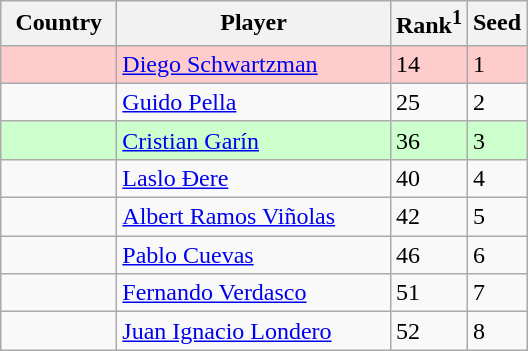<table class="sortable wikitable">
<tr>
<th width=70>Country</th>
<th width=175>Player</th>
<th>Rank<sup>1</sup></th>
<th>Seed</th>
</tr>
<tr style="background:#fcc;">
<td></td>
<td><a href='#'>Diego Schwartzman</a></td>
<td>14</td>
<td>1</td>
</tr>
<tr>
<td></td>
<td><a href='#'>Guido Pella</a></td>
<td>25</td>
<td>2</td>
</tr>
<tr style="background:#cfc;">
<td></td>
<td><a href='#'>Cristian Garín</a></td>
<td>36</td>
<td>3</td>
</tr>
<tr>
<td></td>
<td><a href='#'>Laslo Đere</a></td>
<td>40</td>
<td>4</td>
</tr>
<tr>
<td></td>
<td><a href='#'>Albert Ramos Viñolas</a></td>
<td>42</td>
<td>5</td>
</tr>
<tr>
<td></td>
<td><a href='#'>Pablo Cuevas</a></td>
<td>46</td>
<td>6</td>
</tr>
<tr>
<td></td>
<td><a href='#'>Fernando Verdasco</a></td>
<td>51</td>
<td>7</td>
</tr>
<tr>
<td></td>
<td><a href='#'>Juan Ignacio Londero</a></td>
<td>52</td>
<td>8</td>
</tr>
</table>
